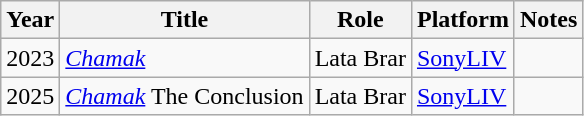<table class="wikitable sortable plainrowheaders">
<tr style="text-align:center;">
<th scope="col">Year</th>
<th scope="col">Title</th>
<th scope="col">Role</th>
<th scope="col">Platform</th>
<th scope="col">Notes</th>
</tr>
<tr>
<td>2023</td>
<td><em><a href='#'>Chamak</a></em></td>
<td>Lata Brar</td>
<td><a href='#'>SonyLIV</a></td>
<td></td>
</tr>
<tr>
<td>2025</td>
<td><em><a href='#'>Chamak</a></em> The Conclusion</td>
<td>Lata Brar</td>
<td><a href='#'>SonyLIV</a></td>
<td></td>
</tr>
</table>
